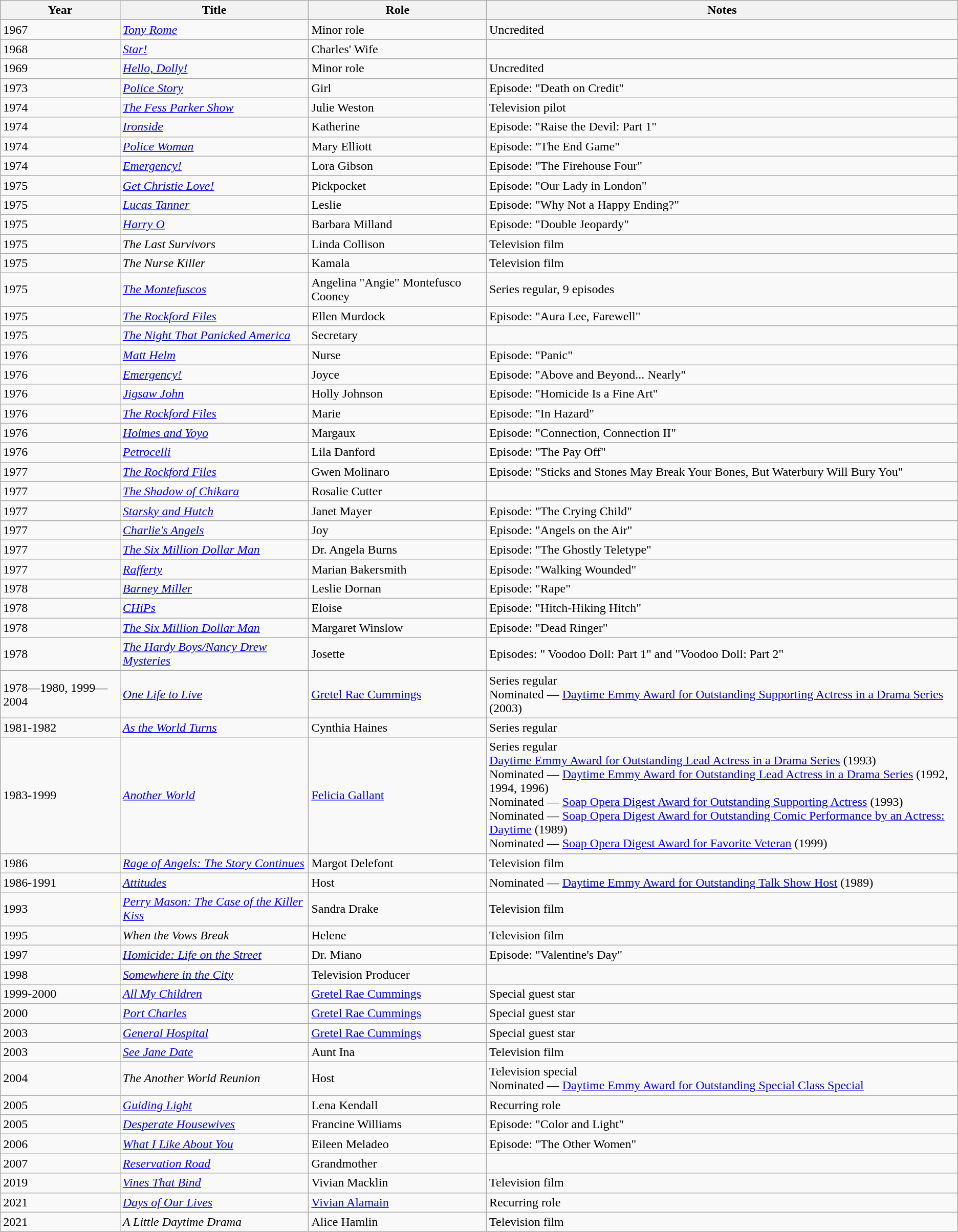<table class="wikitable sortable">
<tr>
<th>Year</th>
<th>Title</th>
<th>Role</th>
<th class="unsortable">Notes</th>
</tr>
<tr>
<td>1967</td>
<td><em><a href='#'>Tony Rome</a></em></td>
<td>Minor role</td>
<td>Uncredited</td>
</tr>
<tr>
<td>1968</td>
<td><em><a href='#'>Star!</a></em></td>
<td>Charles' Wife</td>
<td></td>
</tr>
<tr>
<td>1969</td>
<td><em><a href='#'>Hello, Dolly!</a></em></td>
<td>Minor role</td>
<td>Uncredited</td>
</tr>
<tr>
<td>1973</td>
<td><em><a href='#'>Police Story</a></em></td>
<td>Girl</td>
<td>Episode: "Death on Credit"</td>
</tr>
<tr>
<td>1974</td>
<td><em><a href='#'>The Fess Parker Show</a></em></td>
<td>Julie Weston</td>
<td>Television pilot</td>
</tr>
<tr>
<td>1974</td>
<td><em><a href='#'>Ironside</a></em></td>
<td>Katherine</td>
<td>Episode: "Raise the Devil: Part 1"</td>
</tr>
<tr>
<td>1974</td>
<td><em><a href='#'>Police Woman</a></em></td>
<td>Mary Elliott</td>
<td>Episode: "The End Game"</td>
</tr>
<tr>
<td>1974</td>
<td><em><a href='#'>Emergency!</a></em></td>
<td>Lora Gibson</td>
<td>Episode: "The Firehouse Four"</td>
</tr>
<tr>
<td>1975</td>
<td><em><a href='#'>Get Christie Love!</a></em></td>
<td>Pickpocket</td>
<td>Episode: "Our Lady in London"</td>
</tr>
<tr>
<td>1975</td>
<td><em><a href='#'>Lucas Tanner</a></em></td>
<td>Leslie</td>
<td>Episode: "Why Not a Happy Ending?"</td>
</tr>
<tr>
<td>1975</td>
<td><em><a href='#'>Harry O</a></em></td>
<td>Barbara Milland</td>
<td>Episode: "Double Jeopardy"</td>
</tr>
<tr>
<td>1975</td>
<td><em>The Last Survivors</em></td>
<td>Linda Collison</td>
<td>Television film</td>
</tr>
<tr>
<td>1975</td>
<td><em>The Nurse Killer</em></td>
<td>Kamala</td>
<td>Television film</td>
</tr>
<tr>
<td>1975</td>
<td><em><a href='#'>The Montefuscos</a></em></td>
<td>Angelina "Angie" Montefusco Cooney</td>
<td>Series regular, 9 episodes</td>
</tr>
<tr>
<td>1975</td>
<td><em><a href='#'>The Rockford Files</a></em></td>
<td>Ellen Murdock</td>
<td>Episode: "Aura Lee, Farewell"</td>
</tr>
<tr>
<td>1975</td>
<td><em><a href='#'>The Night That Panicked America</a></em></td>
<td>Secretary</td>
<td></td>
</tr>
<tr>
<td>1976</td>
<td><em><a href='#'>Matt Helm</a></em></td>
<td>Nurse</td>
<td>Episode: "Panic"</td>
</tr>
<tr>
<td>1976</td>
<td><em><a href='#'>Emergency!</a></em></td>
<td>Joyce</td>
<td>Episode: "Above and Beyond... Nearly"</td>
</tr>
<tr>
<td>1976</td>
<td><em><a href='#'>Jigsaw John</a></em></td>
<td>Holly Johnson</td>
<td>Episode: "Homicide Is a Fine Art"</td>
</tr>
<tr>
<td>1976</td>
<td><em><a href='#'>The Rockford Files</a></em></td>
<td>Marie</td>
<td>Episode: "In Hazard"</td>
</tr>
<tr>
<td>1976</td>
<td><em><a href='#'>Holmes and Yoyo</a></em></td>
<td>Margaux</td>
<td>Episode: "Connection, Connection II"</td>
</tr>
<tr>
<td>1976</td>
<td><em><a href='#'>Petrocelli</a></em></td>
<td>Lila Danford</td>
<td>Episode: "The Pay Off"</td>
</tr>
<tr>
<td>1977</td>
<td><em><a href='#'>The Rockford Files</a></em></td>
<td>Gwen Molinaro</td>
<td>Episode: "Sticks and Stones May Break Your Bones, But Waterbury Will Bury You"</td>
</tr>
<tr>
<td>1977</td>
<td><em><a href='#'>The Shadow of Chikara</a></em></td>
<td>Rosalie Cutter</td>
<td></td>
</tr>
<tr>
<td>1977</td>
<td><em><a href='#'>Starsky and Hutch</a></em></td>
<td>Janet Mayer</td>
<td>Episode: "The Crying Child"</td>
</tr>
<tr>
<td>1977</td>
<td><em><a href='#'>Charlie's Angels</a></em></td>
<td>Joy</td>
<td>Episode: "Angels on the Air"</td>
</tr>
<tr>
<td>1977</td>
<td><em><a href='#'>The Six Million Dollar Man</a></em></td>
<td>Dr. Angela Burns</td>
<td>Episode: "The Ghostly Teletype"</td>
</tr>
<tr>
<td>1977</td>
<td><em><a href='#'>Rafferty</a></em></td>
<td>Marian Bakersmith</td>
<td>Episode: "Walking Wounded"</td>
</tr>
<tr>
<td>1978</td>
<td><em><a href='#'>Barney Miller</a></em></td>
<td>Leslie Dornan</td>
<td>Episode: "Rape"</td>
</tr>
<tr>
<td>1978</td>
<td><em><a href='#'>CHiPs</a></em></td>
<td>Eloise</td>
<td>Episode: "Hitch-Hiking Hitch"</td>
</tr>
<tr>
<td>1978</td>
<td><em><a href='#'>The Six Million Dollar Man</a></em></td>
<td>Margaret Winslow</td>
<td>Episode: "Dead Ringer"</td>
</tr>
<tr>
<td>1978</td>
<td><em><a href='#'>The Hardy Boys/Nancy Drew Mysteries</a></em></td>
<td>Josette</td>
<td>Episodes: " Voodoo Doll: Part 1" and "Voodoo Doll: Part 2"</td>
</tr>
<tr>
<td>1978—1980, 1999—2004</td>
<td><em><a href='#'>One Life to Live</a></em></td>
<td><a href='#'>Gretel Rae Cummings</a></td>
<td>Series regular<br>Nominated — <a href='#'>Daytime Emmy Award for Outstanding Supporting Actress in a Drama Series</a> (2003)</td>
</tr>
<tr>
<td>1981-1982</td>
<td><em><a href='#'>As the World Turns</a></em></td>
<td>Cynthia Haines</td>
<td>Series regular</td>
</tr>
<tr>
<td>1983-1999</td>
<td><em><a href='#'>Another World</a></em></td>
<td><a href='#'>Felicia Gallant</a></td>
<td>Series regular<br><a href='#'>Daytime Emmy Award for Outstanding Lead Actress in a Drama Series</a> (1993)<br>Nominated — <a href='#'>Daytime Emmy Award for Outstanding Lead Actress in a Drama Series</a> (1992, 1994, 1996)<br>Nominated — <a href='#'>Soap Opera Digest Award for Outstanding Supporting Actress</a> (1993)<br>Nominated — <a href='#'>Soap Opera Digest Award for Outstanding Comic Performance by an Actress: Daytime</a> (1989)<br>Nominated — <a href='#'>Soap Opera Digest Award for Favorite Veteran</a> (1999)</td>
</tr>
<tr>
<td>1986</td>
<td><em><a href='#'>Rage of Angels: The Story Continues</a></em></td>
<td>Margot Delefont</td>
<td>Television film</td>
</tr>
<tr>
<td>1986-1991</td>
<td><em><a href='#'>Attitudes</a></em></td>
<td>Host</td>
<td>Nominated — <a href='#'>Daytime Emmy Award for Outstanding Talk Show Host</a> (1989)</td>
</tr>
<tr>
<td>1993</td>
<td><em><a href='#'>Perry Mason: The Case of the Killer Kiss</a></em></td>
<td>Sandra Drake</td>
<td>Television film</td>
</tr>
<tr>
<td>1995</td>
<td><em>When the Vows Break</em></td>
<td>Helene</td>
<td>Television film</td>
</tr>
<tr>
<td>1997</td>
<td><em><a href='#'>Homicide: Life on the Street</a></em></td>
<td>Dr. Miano</td>
<td>Episode: "Valentine's Day"</td>
</tr>
<tr>
<td>1998</td>
<td><em><a href='#'>Somewhere in the City</a></em></td>
<td>Television Producer</td>
<td></td>
</tr>
<tr>
<td>1999-2000</td>
<td><em><a href='#'>All My Children</a></em></td>
<td><a href='#'>Gretel Rae Cummings</a></td>
<td>Special guest star</td>
</tr>
<tr>
<td>2000</td>
<td><em><a href='#'>Port Charles</a></em></td>
<td><a href='#'>Gretel Rae Cummings</a></td>
<td>Special guest star</td>
</tr>
<tr>
<td>2003</td>
<td><em><a href='#'>General Hospital</a></em></td>
<td><a href='#'>Gretel Rae Cummings</a></td>
<td>Special guest star</td>
</tr>
<tr>
<td>2003</td>
<td><em><a href='#'>See Jane Date</a></em></td>
<td>Aunt Ina</td>
<td>Television film</td>
</tr>
<tr>
<td>2004</td>
<td><em>The Another World Reunion</em></td>
<td>Host</td>
<td>Television special<br>Nominated — <a href='#'>Daytime Emmy Award for Outstanding Special Class Special</a></td>
</tr>
<tr>
<td>2005</td>
<td><em><a href='#'>Guiding Light</a></em></td>
<td>Lena Kendall</td>
<td>Recurring role</td>
</tr>
<tr>
<td>2005</td>
<td><em><a href='#'>Desperate Housewives</a></em></td>
<td>Francine Williams</td>
<td>Episode: "Color and Light"</td>
</tr>
<tr>
<td>2006</td>
<td><em><a href='#'>What I Like About You</a></em></td>
<td>Eileen Meladeo</td>
<td>Episode: "The Other Women"</td>
</tr>
<tr>
<td>2007</td>
<td><em><a href='#'>Reservation Road</a></em></td>
<td>Grandmother</td>
<td></td>
</tr>
<tr>
<td>2019</td>
<td><em><a href='#'>Vines That Bind</a></em></td>
<td>Vivian Macklin</td>
<td>Television film</td>
</tr>
<tr>
<td>2021</td>
<td><em><a href='#'>Days of Our Lives</a></em></td>
<td><a href='#'>Vivian Alamain</a></td>
<td>Recurring role</td>
</tr>
<tr>
<td>2021</td>
<td><em>A Little Daytime Drama</em></td>
<td>Alice Hamlin</td>
<td>Television film</td>
</tr>
</table>
